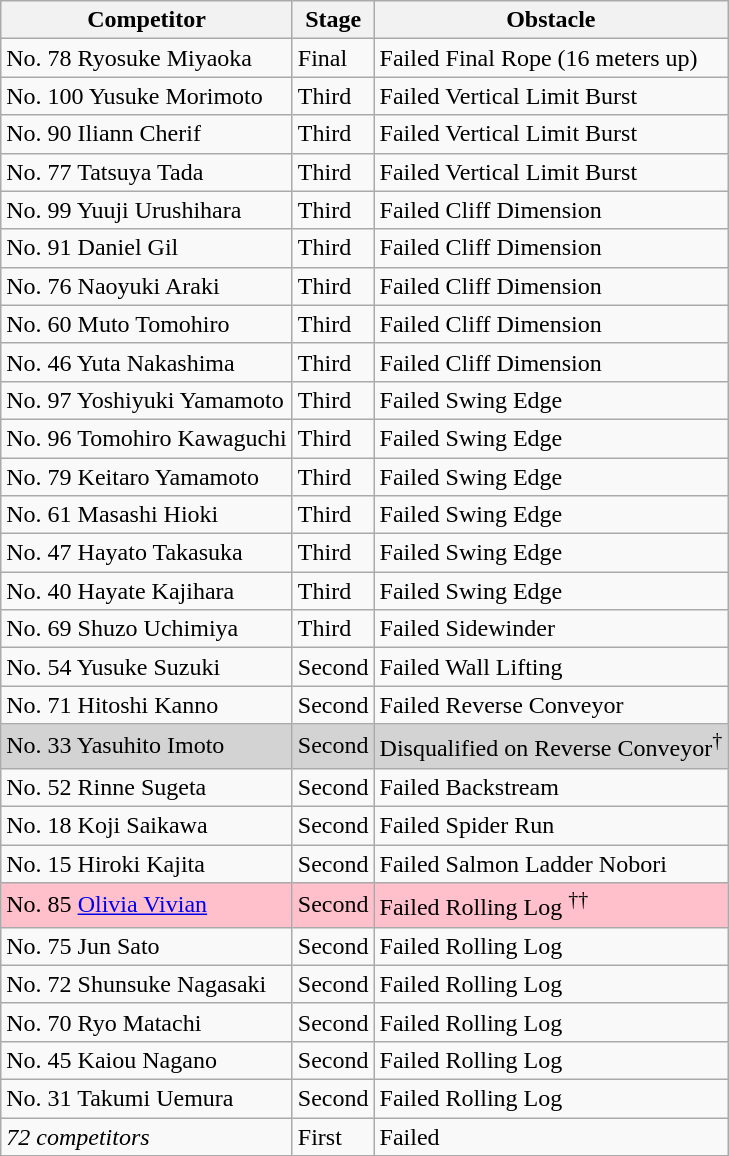<table class="wikitable">
<tr>
<th>Competitor</th>
<th>Stage</th>
<th>Obstacle</th>
</tr>
<tr>
<td>No. 78 Ryosuke Miyaoka</td>
<td>Final</td>
<td>Failed Final Rope (16 meters up)</td>
</tr>
<tr>
<td>No. 100 Yusuke Morimoto</td>
<td>Third</td>
<td>Failed Vertical Limit Burst</td>
</tr>
<tr>
<td>No. 90 Iliann Cherif</td>
<td>Third</td>
<td>Failed Vertical Limit Burst</td>
</tr>
<tr>
<td>No. 77 Tatsuya Tada</td>
<td>Third</td>
<td>Failed Vertical Limit Burst</td>
</tr>
<tr>
<td>No. 99 Yuuji Urushihara</td>
<td>Third</td>
<td>Failed Cliff Dimension</td>
</tr>
<tr>
<td>No. 91 Daniel Gil</td>
<td>Third</td>
<td>Failed Cliff Dimension</td>
</tr>
<tr>
<td>No. 76 Naoyuki Araki</td>
<td>Third</td>
<td>Failed Cliff Dimension</td>
</tr>
<tr>
<td>No. 60 Muto Tomohiro</td>
<td>Third</td>
<td>Failed Cliff Dimension</td>
</tr>
<tr>
<td>No. 46 Yuta Nakashima</td>
<td>Third</td>
<td>Failed Cliff Dimension</td>
</tr>
<tr>
<td>No. 97 Yoshiyuki Yamamoto</td>
<td>Third</td>
<td>Failed Swing Edge</td>
</tr>
<tr>
<td>No. 96 Tomohiro Kawaguchi</td>
<td>Third</td>
<td>Failed Swing Edge</td>
</tr>
<tr>
<td>No. 79 Keitaro Yamamoto</td>
<td>Third</td>
<td>Failed Swing Edge</td>
</tr>
<tr>
<td>No. 61 Masashi Hioki</td>
<td>Third</td>
<td>Failed Swing Edge</td>
</tr>
<tr>
<td>No. 47 Hayato Takasuka</td>
<td>Third</td>
<td>Failed Swing Edge</td>
</tr>
<tr>
<td>No. 40 Hayate Kajihara</td>
<td>Third</td>
<td>Failed Swing Edge</td>
</tr>
<tr>
<td>No. 69 Shuzo Uchimiya</td>
<td>Third</td>
<td>Failed Sidewinder</td>
</tr>
<tr>
<td>No. 54 Yusuke Suzuki</td>
<td>Second</td>
<td>Failed Wall Lifting</td>
</tr>
<tr>
<td>No. 71 Hitoshi Kanno</td>
<td>Second</td>
<td>Failed Reverse Conveyor</td>
</tr>
<tr bgcolor="lightgray">
<td>No. 33 Yasuhito Imoto</td>
<td>Second</td>
<td>Disqualified on Reverse Conveyor<sup>†</sup></td>
</tr>
<tr>
<td>No. 52 Rinne Sugeta</td>
<td>Second</td>
<td>Failed Backstream</td>
</tr>
<tr>
<td>No. 18 Koji Saikawa</td>
<td>Second</td>
<td>Failed Spider Run</td>
</tr>
<tr>
<td>No. 15 Hiroki Kajita</td>
<td>Second</td>
<td>Failed Salmon Ladder Nobori</td>
</tr>
<tr bgcolor="pink">
<td>No. 85 <a href='#'>Olivia Vivian</a></td>
<td>Second</td>
<td>Failed Rolling Log <sup>††</sup></td>
</tr>
<tr>
<td>No. 75 Jun Sato</td>
<td>Second</td>
<td>Failed Rolling Log</td>
</tr>
<tr>
<td>No. 72 Shunsuke Nagasaki</td>
<td>Second</td>
<td>Failed Rolling Log</td>
</tr>
<tr>
<td>No. 70 Ryo Matachi</td>
<td>Second</td>
<td>Failed Rolling Log</td>
</tr>
<tr>
<td>No. 45 Kaiou Nagano</td>
<td>Second</td>
<td>Failed Rolling Log</td>
</tr>
<tr>
<td>No. 31 Takumi Uemura</td>
<td>Second</td>
<td>Failed Rolling Log</td>
</tr>
<tr>
<td><em>72 competitors</em></td>
<td>First</td>
<td>Failed</td>
</tr>
</table>
